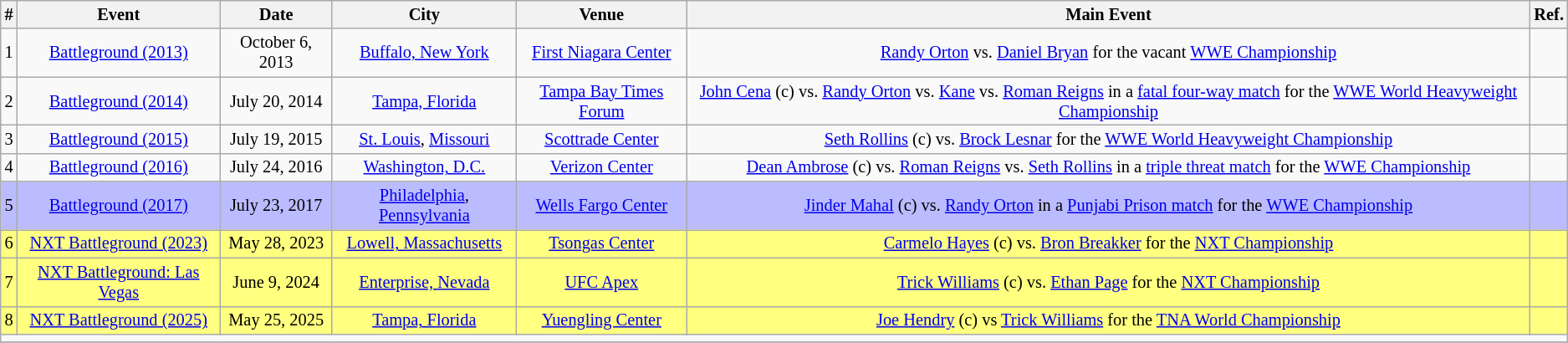<table class="sortable wikitable succession-box" style="font-size:85%; text-align:center;">
<tr>
<th>#</th>
<th>Event</th>
<th>Date</th>
<th>City</th>
<th>Venue</th>
<th>Main Event</th>
<th>Ref.</th>
</tr>
<tr>
<td>1</td>
<td><a href='#'>Battleground (2013)</a></td>
<td>October 6, 2013</td>
<td><a href='#'>Buffalo, New York</a></td>
<td><a href='#'>First Niagara Center</a></td>
<td><a href='#'>Randy Orton</a> vs. <a href='#'>Daniel Bryan</a> for the vacant <a href='#'>WWE Championship</a></td>
<td></td>
</tr>
<tr>
<td>2</td>
<td><a href='#'>Battleground (2014)</a></td>
<td>July 20, 2014</td>
<td><a href='#'>Tampa, Florida</a></td>
<td><a href='#'>Tampa Bay Times Forum</a></td>
<td><a href='#'>John Cena</a> (c) vs. <a href='#'>Randy Orton</a> vs. <a href='#'>Kane</a> vs. <a href='#'>Roman Reigns</a> in a <a href='#'>fatal four-way match</a> for the <a href='#'>WWE World Heavyweight Championship</a></td>
<td></td>
</tr>
<tr>
<td>3</td>
<td><a href='#'>Battleground (2015)</a></td>
<td>July 19, 2015</td>
<td><a href='#'>St. Louis</a>, <a href='#'>Missouri</a></td>
<td><a href='#'>Scottrade Center</a></td>
<td><a href='#'>Seth Rollins</a> (c) vs. <a href='#'>Brock Lesnar</a> for the <a href='#'>WWE World Heavyweight Championship</a></td>
<td></td>
</tr>
<tr>
<td>4</td>
<td><a href='#'>Battleground (2016)</a></td>
<td>July 24, 2016</td>
<td><a href='#'>Washington, D.C.</a></td>
<td><a href='#'>Verizon Center</a></td>
<td><a href='#'>Dean Ambrose</a> (c) vs. <a href='#'>Roman Reigns</a> vs. <a href='#'>Seth Rollins</a> in a <a href='#'>triple threat match</a> for the <a href='#'>WWE Championship</a></td>
<td></td>
</tr>
<tr style="background: #BBF;">
<td>5</td>
<td><a href='#'>Battleground (2017)</a></td>
<td>July 23, 2017</td>
<td><a href='#'>Philadelphia</a>, <a href='#'>Pennsylvania</a></td>
<td><a href='#'>Wells Fargo Center</a></td>
<td><a href='#'>Jinder Mahal</a> (c) vs. <a href='#'>Randy Orton</a> in a <a href='#'>Punjabi Prison match</a> for the <a href='#'>WWE Championship</a></td>
<td></td>
</tr>
<tr style="background: #FFFF80;">
<td>6</td>
<td><a href='#'>NXT Battleground (2023)</a></td>
<td>May 28, 2023</td>
<td><a href='#'>Lowell, Massachusetts</a></td>
<td><a href='#'>Tsongas Center</a></td>
<td><a href='#'>Carmelo Hayes</a> (c) vs. <a href='#'>Bron Breakker</a> for the <a href='#'>NXT Championship</a></td>
<td></td>
</tr>
<tr style="background: #FFFF80;">
<td>7</td>
<td><a href='#'>NXT Battleground: Las Vegas</a></td>
<td>June 9, 2024</td>
<td><a href='#'>Enterprise, Nevada</a></td>
<td><a href='#'>UFC Apex</a></td>
<td><a href='#'>Trick Williams</a> (c) vs. <a href='#'>Ethan Page</a> for the <a href='#'>NXT Championship</a></td>
<td></td>
</tr>
<tr style="background: #FFFF80;">
<td>8</td>
<td><a href='#'>NXT Battleground (2025)</a></td>
<td>May 25, 2025</td>
<td><a href='#'>Tampa, Florida</a></td>
<td><a href='#'>Yuengling Center</a></td>
<td><a href='#'>Joe Hendry</a> (c) vs <a href='#'>Trick Williams</a> for the <a href='#'>TNA World Championship</a></td>
<td></td>
</tr>
<tr>
<td colspan="10"></td>
</tr>
<tr>
</tr>
</table>
